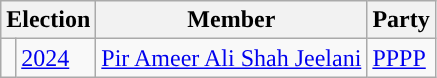<table class="wikitable">
<tr>
<th colspan="2">Election</th>
<th>Member</th>
<th>Party</th>
</tr>
<tr>
<td style="background-color: "></td>
<td><a href='#'>2024</a></td>
<td><a href='#'>Pir Ameer Ali Shah Jeelani</a></td>
<td><a href='#'>PPPP</a></td>
</tr>
</table>
